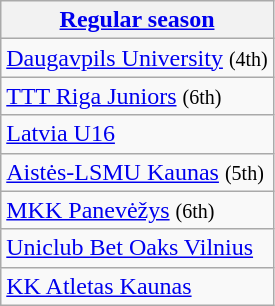<table class="wikitable" style="white-space: nowrap;">
<tr>
<th colspan=1><a href='#'>Regular season</a></th>
</tr>
<tr>
<td width=170> <a href='#'>Daugavpils University</a> <small>(4th)</small></td>
</tr>
<tr>
<td width=170> <a href='#'>TTT Riga Juniors</a> <small>(6th)</small></td>
</tr>
<tr>
<td width=170> <a href='#'>Latvia U16</a></td>
</tr>
<tr>
<td width=170> <a href='#'>Aistės-LSMU Kaunas</a> <small>(5th)</small></td>
</tr>
<tr>
<td width=170> <a href='#'>MKK Panevėžys</a> <small>(6th)</small></td>
</tr>
<tr>
<td width=170> <a href='#'>Uniclub Bet Oaks Vilnius</a></td>
</tr>
<tr>
<td width=170> <a href='#'>KK Atletas Kaunas</a></td>
</tr>
</table>
